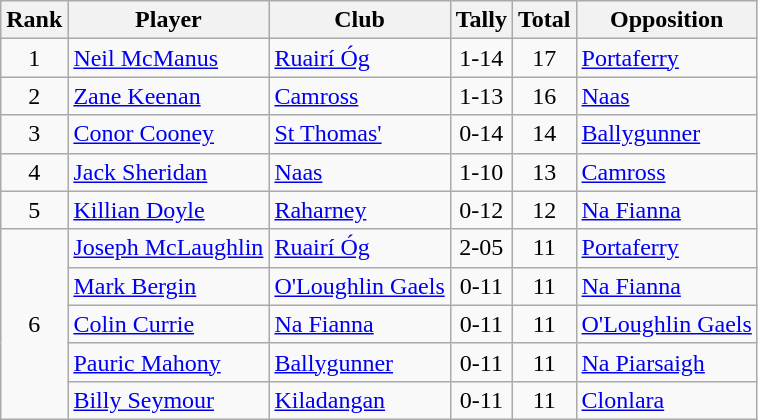<table class="wikitable">
<tr>
<th>Rank</th>
<th>Player</th>
<th>Club</th>
<th>Tally</th>
<th>Total</th>
<th>Opposition</th>
</tr>
<tr>
<td rowspan="1" style="text-align:center;">1</td>
<td><a href='#'>Neil McManus</a></td>
<td><a href='#'>Ruairí Óg</a></td>
<td align=center>1-14</td>
<td align=center>17</td>
<td><a href='#'>Portaferry</a></td>
</tr>
<tr>
<td rowspan="1" style="text-align:center;">2</td>
<td><a href='#'>Zane Keenan</a></td>
<td><a href='#'>Camross</a></td>
<td align=center>1-13</td>
<td align=center>16</td>
<td><a href='#'>Naas</a></td>
</tr>
<tr>
<td rowspan="1" style="text-align:center;">3</td>
<td><a href='#'>Conor Cooney</a></td>
<td><a href='#'>St Thomas'</a></td>
<td align=center>0-14</td>
<td align=center>14</td>
<td><a href='#'>Ballygunner</a></td>
</tr>
<tr>
<td rowspan="1" style="text-align:center;">4</td>
<td><a href='#'>Jack Sheridan</a></td>
<td><a href='#'>Naas</a></td>
<td align=center>1-10</td>
<td align=center>13</td>
<td><a href='#'>Camross</a></td>
</tr>
<tr>
<td rowspan="1" style="text-align:center;">5</td>
<td><a href='#'>Killian Doyle</a></td>
<td><a href='#'>Raharney</a></td>
<td align=center>0-12</td>
<td align=center>12</td>
<td><a href='#'>Na Fianna</a></td>
</tr>
<tr>
<td rowspan="5" style="text-align:center;">6</td>
<td><a href='#'>Joseph McLaughlin</a></td>
<td><a href='#'>Ruairí Óg</a></td>
<td align=center>2-05</td>
<td align=center>11</td>
<td><a href='#'>Portaferry</a></td>
</tr>
<tr>
<td><a href='#'>Mark Bergin</a></td>
<td><a href='#'>O'Loughlin Gaels</a></td>
<td align=center>0-11</td>
<td align=center>11</td>
<td><a href='#'>Na Fianna</a></td>
</tr>
<tr>
<td><a href='#'>Colin Currie</a></td>
<td><a href='#'>Na Fianna</a></td>
<td align=center>0-11</td>
<td align=center>11</td>
<td><a href='#'>O'Loughlin Gaels</a></td>
</tr>
<tr>
<td><a href='#'>Pauric Mahony</a></td>
<td><a href='#'>Ballygunner</a></td>
<td align=center>0-11</td>
<td align=center>11</td>
<td><a href='#'>Na Piarsaigh</a></td>
</tr>
<tr>
<td><a href='#'>Billy Seymour</a></td>
<td><a href='#'>Kiladangan</a></td>
<td align=center>0-11</td>
<td align=center>11</td>
<td><a href='#'>Clonlara</a></td>
</tr>
</table>
